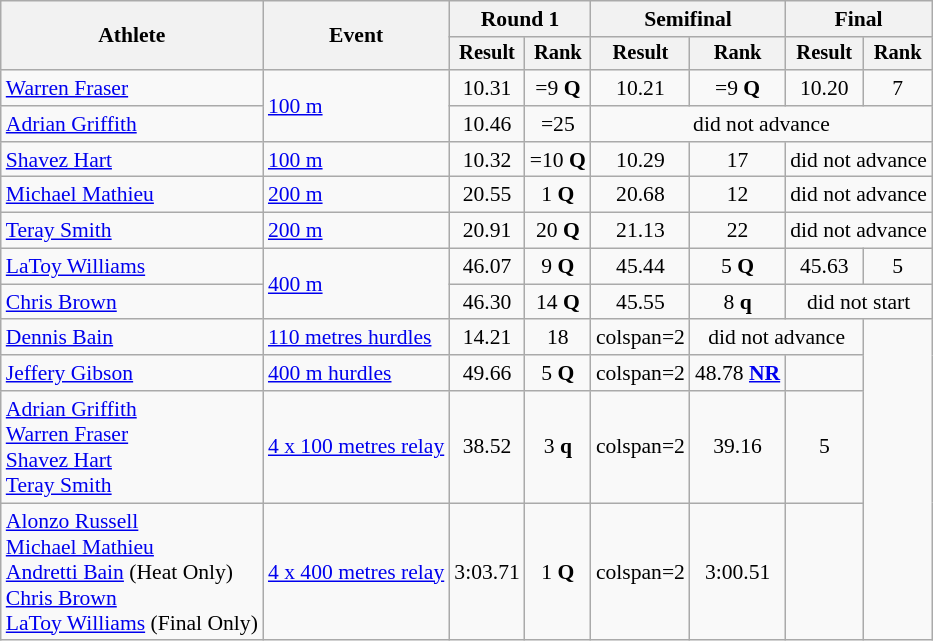<table class=wikitable style="font-size:90%">
<tr>
<th rowspan="2">Athlete</th>
<th rowspan="2">Event</th>
<th colspan="2">Round 1</th>
<th colspan="2">Semifinal</th>
<th colspan="2">Final</th>
</tr>
<tr style="font-size:95%">
<th>Result</th>
<th>Rank</th>
<th>Result</th>
<th>Rank</th>
<th>Result</th>
<th>Rank</th>
</tr>
<tr align=center>
<td align=left><a href='#'>Warren Fraser</a></td>
<td align=left rowspan=2><a href='#'>100 m</a></td>
<td>10.31</td>
<td>=9 <strong>Q</strong></td>
<td>10.21</td>
<td>=9 <strong>Q</strong></td>
<td>10.20</td>
<td>7</td>
</tr>
<tr align=center>
<td align=left><a href='#'>Adrian Griffith</a></td>
<td>10.46</td>
<td>=25</td>
<td colspan=4>did not advance</td>
</tr>
<tr align=center>
<td align=left><a href='#'>Shavez Hart</a></td>
<td align=left><a href='#'>100 m</a></td>
<td>10.32</td>
<td>=10 <strong>Q</strong></td>
<td>10.29</td>
<td>17</td>
<td colspan=2>did not advance</td>
</tr>
<tr align=center>
<td align=left><a href='#'>Michael Mathieu</a></td>
<td align=left><a href='#'>200 m</a></td>
<td>20.55</td>
<td>1 <strong>Q</strong></td>
<td>20.68</td>
<td>12</td>
<td colspan=2>did not advance</td>
</tr>
<tr align=center>
<td align=left><a href='#'>Teray Smith</a></td>
<td align=left><a href='#'>200 m</a></td>
<td>20.91</td>
<td>20 <strong>Q</strong></td>
<td>21.13</td>
<td>22</td>
<td colspan=2>did not advance</td>
</tr>
<tr align=center>
<td align=left><a href='#'>LaToy Williams</a></td>
<td align=left rowspan=2><a href='#'>400 m</a></td>
<td>46.07</td>
<td>9 <strong>Q</strong></td>
<td>45.44</td>
<td>5 <strong>Q</strong></td>
<td>45.63</td>
<td>5</td>
</tr>
<tr align=center>
<td align=left><a href='#'>Chris Brown</a></td>
<td>46.30</td>
<td>14 <strong>Q</strong></td>
<td>45.55</td>
<td>8 <strong>q</strong></td>
<td colspan=2>did not start</td>
</tr>
<tr align=center>
<td align=left><a href='#'>Dennis Bain</a></td>
<td align=left><a href='#'>110 metres hurdles</a></td>
<td>14.21</td>
<td>18</td>
<td>colspan=2 </td>
<td colspan="2">did not advance</td>
</tr>
<tr align=center>
<td align=left><a href='#'>Jeffery Gibson</a></td>
<td align=left><a href='#'>400 m hurdles</a></td>
<td>49.66</td>
<td>5 <strong>Q</strong></td>
<td>colspan=2 </td>
<td>48.78 <strong><a href='#'>NR</a></strong></td>
<td></td>
</tr>
<tr align=center>
<td align=left><a href='#'>Adrian Griffith</a><br><a href='#'>Warren Fraser</a><br><a href='#'>Shavez Hart</a><br><a href='#'>Teray Smith</a></td>
<td align=left><a href='#'>4 x 100 metres relay</a></td>
<td>38.52</td>
<td>3 <strong>q</strong></td>
<td>colspan=2 </td>
<td>39.16</td>
<td>5</td>
</tr>
<tr align=center>
<td align=left><a href='#'>Alonzo Russell</a><br><a href='#'>Michael Mathieu</a> <br><a href='#'>Andretti Bain</a> (Heat Only)<br><a href='#'>Chris Brown</a> <br><a href='#'>LaToy Williams</a> (Final Only)</td>
<td align=left><a href='#'>4 x 400 metres relay</a></td>
<td>3:03.71</td>
<td>1 <strong>Q</strong></td>
<td>colspan=2 </td>
<td>3:00.51</td>
<td></td>
</tr>
</table>
